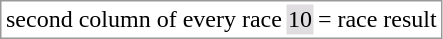<table border="0" style="border: 1px solid #999; background-color:#FFFFFF; text-align:center">
<tr>
<td>second column of every race</td>
<td style="background:#DFDDDF;">10</td>
<td>= race result</td>
</tr>
</table>
